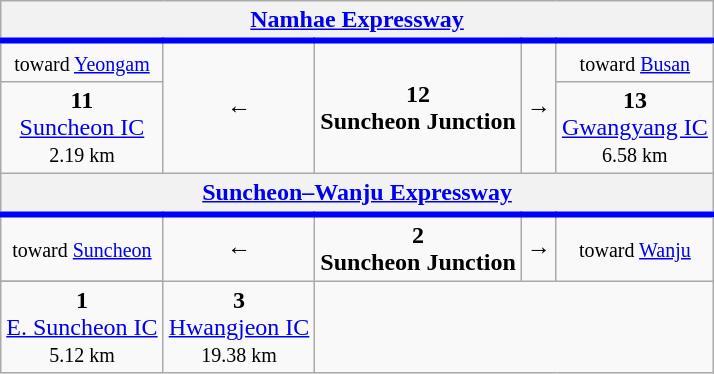<table class="wikitable" style="text-align: center;">
<tr style="border-bottom:solid 0.25em blue;">
<th colspan="5"> <a href='#'>Namhae Expressway</a></th>
</tr>
<tr>
<td><small>toward <a href='#'>Yeongam</a></small></td>
<td rowspan="2">←</td>
<td rowspan="2"><strong>12</strong><br><strong>Suncheon Junction</strong></td>
<td rowspan="2">→</td>
<td><small>toward <a href='#'>Busan</a></small></td>
</tr>
<tr>
<td><strong>11</strong><br><a href='#'>Suncheon IC</a><br><small>2.19 km</small></td>
<td><strong>13</strong><br><a href='#'>Gwangyang IC</a><br><small>6.58 km</small></td>
</tr>
<tr style="border-bottom:solid 0.25em blue;">
<th colspan="5"> <a href='#'>Suncheon–Wanju Expressway</a></th>
</tr>
<tr>
<td><small>toward <a href='#'>Suncheon</a></small></td>
<td rowspan="2">←</td>
<td rowspan="2"><strong>2</strong><br><strong>Suncheon Junction</strong></td>
<td rowspan="2">→</td>
<td><small>toward <a href='#'>Wanju</a></small></td>
</tr>
<tr>
</tr>
<tr>
<td><strong>1</strong><br><a href='#'>E. Suncheon IC</a><br><small>5.12 km</small></td>
<td><strong>3</strong><br><a href='#'>Hwangjeon IC</a><br><small>19.38 km</small></td>
</tr>
</table>
